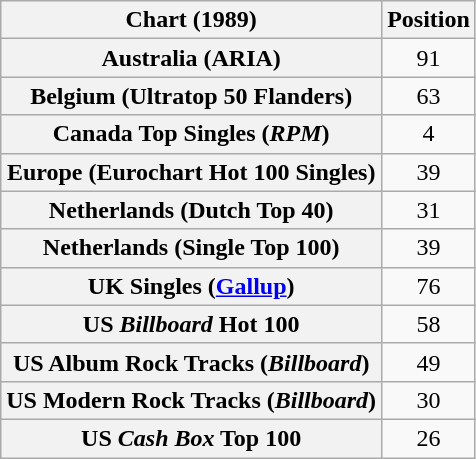<table class="wikitable sortable plainrowheaders" style="text-align:center">
<tr>
<th scope="col">Chart (1989)</th>
<th scope="col">Position</th>
</tr>
<tr>
<th scope="row">Australia (ARIA)</th>
<td>91</td>
</tr>
<tr>
<th scope="row">Belgium (Ultratop 50 Flanders)</th>
<td>63</td>
</tr>
<tr>
<th scope="row">Canada Top Singles (<em>RPM</em>)</th>
<td>4</td>
</tr>
<tr>
<th scope="row">Europe (Eurochart Hot 100 Singles)</th>
<td>39</td>
</tr>
<tr>
<th scope="row">Netherlands (Dutch Top 40)</th>
<td>31</td>
</tr>
<tr>
<th scope="row">Netherlands (Single Top 100)</th>
<td>39</td>
</tr>
<tr>
<th scope="row">UK Singles (<a href='#'>Gallup</a>)</th>
<td>76</td>
</tr>
<tr>
<th scope="row">US <em>Billboard</em> Hot 100</th>
<td>58</td>
</tr>
<tr>
<th scope="row">US Album Rock Tracks (<em>Billboard</em>)</th>
<td>49</td>
</tr>
<tr>
<th scope="row">US Modern Rock Tracks (<em>Billboard</em>)</th>
<td>30</td>
</tr>
<tr>
<th scope="row">US <em>Cash Box</em> Top 100</th>
<td>26</td>
</tr>
</table>
